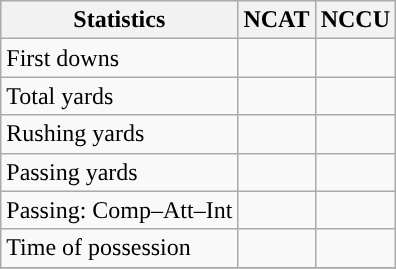<table class="wikitable" style="float: left;">
<tr>
<th>Statistics</th>
<th>NCAT</th>
<th>NCCU</th>
</tr>
<tr>
<td>First downs</td>
<td></td>
<td></td>
</tr>
<tr>
<td>Total yards</td>
<td></td>
<td></td>
</tr>
<tr>
<td>Rushing yards</td>
<td></td>
<td></td>
</tr>
<tr>
<td>Passing yards</td>
<td></td>
<td></td>
</tr>
<tr>
<td>Passing: Comp–Att–Int</td>
<td></td>
<td></td>
</tr>
<tr>
<td>Time of possession</td>
<td></td>
<td></td>
</tr>
<tr>
</tr>
</table>
